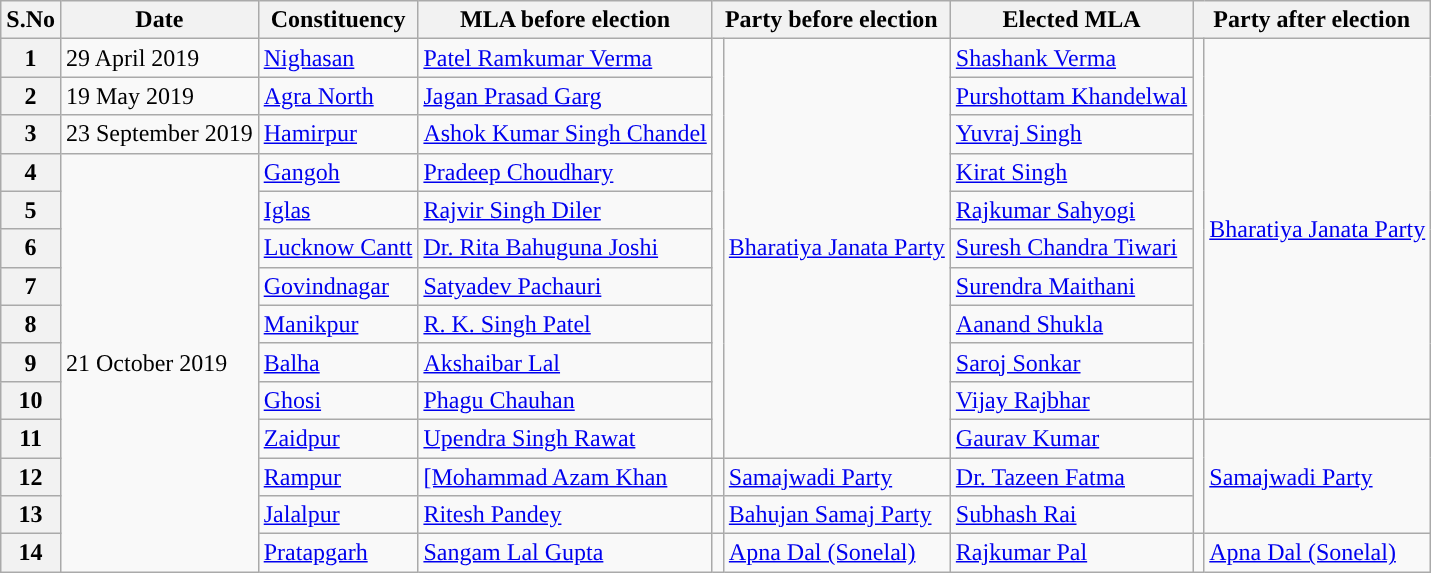<table class="wikitable sortable">
<tr>
<th>S.No</th>
<th>Date</th>
<th>Constituency</th>
<th>MLA before election</th>
<th colspan="2">Party before election</th>
<th>Elected MLA</th>
<th colspan="2">Party after election</th>
</tr>
<tr>
<th>1</th>
<td>29 April 2019</td>
<td><a href='#'>Nighasan</a></td>
<td><a href='#'>Patel Ramkumar Verma</a></td>
<td rowspan="11"></td>
<td rowspan="11"><a href='#'>Bharatiya Janata Party</a></td>
<td><a href='#'>Shashank Verma</a></td>
<td rowspan="10"></td>
<td rowspan="10"><a href='#'>Bharatiya Janata Party</a></td>
</tr>
<tr>
<th>2</th>
<td>19 May 2019</td>
<td><a href='#'>Agra North</a></td>
<td><a href='#'>Jagan Prasad Garg</a></td>
<td><a href='#'>Purshottam Khandelwal</a></td>
</tr>
<tr>
<th>3</th>
<td>23 September 2019</td>
<td><a href='#'>Hamirpur</a></td>
<td><a href='#'>Ashok Kumar Singh Chandel</a></td>
<td><a href='#'>Yuvraj Singh</a></td>
</tr>
<tr>
<th>4</th>
<td rowspan="11">21 October 2019</td>
<td><a href='#'>Gangoh</a></td>
<td><a href='#'>Pradeep Choudhary</a></td>
<td><a href='#'>Kirat Singh</a></td>
</tr>
<tr>
<th>5</th>
<td><a href='#'>Iglas</a></td>
<td><a href='#'>Rajvir Singh Diler</a></td>
<td><a href='#'>Rajkumar Sahyogi</a></td>
</tr>
<tr>
<th>6</th>
<td><a href='#'>Lucknow Cantt</a></td>
<td><a href='#'>Dr. Rita Bahuguna Joshi</a></td>
<td><a href='#'>Suresh Chandra Tiwari</a></td>
</tr>
<tr>
<th>7</th>
<td><a href='#'>Govindnagar</a></td>
<td><a href='#'>Satyadev Pachauri</a></td>
<td><a href='#'>Surendra Maithani</a></td>
</tr>
<tr>
<th>8</th>
<td><a href='#'>Manikpur</a></td>
<td><a href='#'>R. K. Singh Patel</a></td>
<td><a href='#'>Aanand Shukla</a></td>
</tr>
<tr>
<th>9</th>
<td><a href='#'>Balha</a></td>
<td><a href='#'>Akshaibar Lal</a></td>
<td><a href='#'>Saroj Sonkar</a></td>
</tr>
<tr>
<th>10</th>
<td><a href='#'>Ghosi</a></td>
<td><a href='#'>Phagu Chauhan</a></td>
<td><a href='#'>Vijay Rajbhar</a></td>
</tr>
<tr>
<th>11</th>
<td><a href='#'>Zaidpur</a></td>
<td><a href='#'>Upendra Singh Rawat</a></td>
<td><a href='#'>Gaurav Kumar</a></td>
<td rowspan="3"></td>
<td rowspan="3"><a href='#'>Samajwadi Party</a></td>
</tr>
<tr>
<th>12</th>
<td><a href='#'>Rampur</a></td>
<td><a href='#'>[Mohammad Azam Khan</a></td>
<td></td>
<td><a href='#'>Samajwadi Party</a></td>
<td><a href='#'>Dr. Tazeen Fatma</a></td>
</tr>
<tr>
<th>13</th>
<td><a href='#'>Jalalpur</a></td>
<td><a href='#'>Ritesh Pandey</a></td>
<td></td>
<td><a href='#'>Bahujan Samaj Party</a></td>
<td><a href='#'>Subhash Rai</a></td>
</tr>
<tr>
<th>14</th>
<td><a href='#'>Pratapgarh</a></td>
<td><a href='#'>Sangam Lal Gupta</a></td>
<td></td>
<td><a href='#'>Apna Dal (Sonelal)</a></td>
<td><a href='#'>Rajkumar Pal</a></td>
<td></td>
<td><a href='#'>Apna Dal (Sonelal)</a></td>
</tr>
</table>
